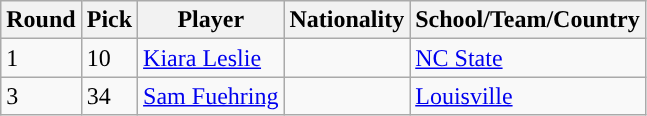<table class="wikitable">
<tr>
<th>Round</th>
<th>Pick</th>
<th>Player</th>
<th>Nationality</th>
<th>School/Team/Country</th>
</tr>
<tr>
<td>1</td>
<td>10</td>
<td><a href='#'>Kiara Leslie</a></td>
<td></td>
<td><a href='#'>NC State</a></td>
</tr>
<tr>
<td>3</td>
<td>34</td>
<td><a href='#'>Sam Fuehring</a></td>
<td></td>
<td><a href='#'>Louisville</a></td>
</tr>
</table>
